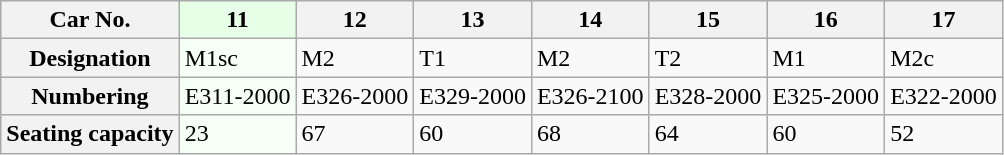<table class="wikitable">
<tr>
<th>Car No.</th>
<th style="background: #E6FFE6">11</th>
<th>12</th>
<th>13</th>
<th>14</th>
<th>15</th>
<th>16</th>
<th>17</th>
</tr>
<tr>
<th>Designation</th>
<td style="background: #F5FFF5">M1sc</td>
<td>M2</td>
<td>T1</td>
<td>M2</td>
<td>T2</td>
<td>M1</td>
<td>M2c</td>
</tr>
<tr>
<th>Numbering</th>
<td style="background: #F5FFF5">E311-2000</td>
<td>E326-2000</td>
<td>E329-2000</td>
<td>E326-2100</td>
<td>E328-2000</td>
<td>E325-2000</td>
<td>E322-2000</td>
</tr>
<tr>
<th>Seating capacity</th>
<td style="background: #F5FFF5">23</td>
<td>67</td>
<td>60</td>
<td>68</td>
<td>64</td>
<td>60</td>
<td>52</td>
</tr>
</table>
